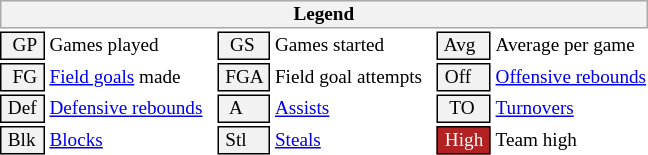<table class="toccolours" style="font-size: 80%; white-space: nowrap;">
<tr>
<th colspan="6" style="background-color: #F2F2F2; border: 1px solid #AAAAAA;">Legend</th>
</tr>
<tr>
<td style="background-color: #F2F2F2; border: 1px solid black;">  GP </td>
<td>Games played</td>
<td style="background-color: #F2F2F2; border: 1px solid black">  GS </td>
<td>Games started</td>
<td style="background-color: #F2F2F2; border: 1px solid black"> Avg </td>
<td>Average per game</td>
</tr>
<tr>
<td style="background-color: #F2F2F2; border: 1px solid black">  FG </td>
<td style="padding-right: 8px"><a href='#'>Field goals</a> made</td>
<td style="background-color: #F2F2F2; border: 1px solid black"> FGA </td>
<td style="padding-right: 8px">Field goal attempts</td>
<td style="background-color: #F2F2F2; border: 1px solid black;"> Off </td>
<td><a href='#'>Offensive rebounds</a></td>
</tr>
<tr>
<td style="background-color: #F2F2F2; border: 1px solid black;"> Def </td>
<td style="padding-right: 8px"><a href='#'>Defensive rebounds</a></td>
<td style="background-color: #F2F2F2; border: 1px solid black">  A </td>
<td style="padding-right: 8px"><a href='#'>Assists</a></td>
<td style="background-color: #F2F2F2; border: 1px solid black">  TO</td>
<td><a href='#'>Turnovers</a></td>
</tr>
<tr>
<td style="background-color: #F2F2F2; border: 1px solid black;"> Blk </td>
<td><a href='#'>Blocks</a></td>
<td style="background-color: #F2F2F2; border: 1px solid black"> Stl </td>
<td><a href='#'>Steals</a></td>
<td style="background:#B22222; color:#ffffff;; border: 1px solid black"> High </td>
<td>Team high</td>
</tr>
<tr>
</tr>
</table>
